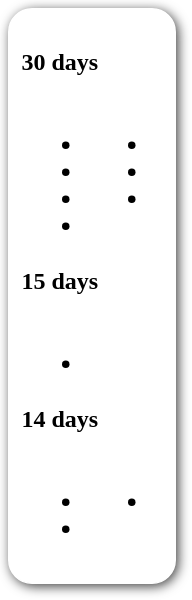<table style=" border-radius:1em; box-shadow: 0.1em 0.1em 0.5em rgba(0,0,0,0.75); background-color: white; border: 1px solid white; padding: 5px;">
<tr style="vertical-align:top;">
<td><br><strong>30 days</strong><table>
<tr>
<td><br><ul><li></li><li></li><li></li><li></li></ul></td>
<td valign="top"><br><ul><li></li><li></li><li></li></ul></td>
<td></td>
</tr>
</table>
<strong>15 days</strong><table>
<tr>
<td><br><ul><li></li></ul></td>
<td></td>
</tr>
</table>
<strong>14 days</strong><table>
<tr>
<td><br><ul><li></li><li></li></ul></td>
<td valign="top"><br><ul><li></li></ul></td>
<td></td>
</tr>
</table>
</td>
</tr>
</table>
